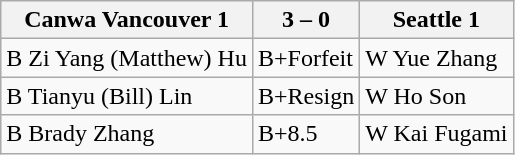<table class="wikitable">
<tr>
<th>Canwa Vancouver 1</th>
<th>3 – 0</th>
<th>Seattle 1</th>
</tr>
<tr>
<td>B Zi Yang (Matthew) Hu</td>
<td>B+Forfeit</td>
<td>W Yue Zhang</td>
</tr>
<tr>
<td>B Tianyu (Bill) Lin</td>
<td>B+Resign</td>
<td>W Ho Son</td>
</tr>
<tr>
<td>B Brady Zhang</td>
<td>B+8.5</td>
<td>W Kai Fugami</td>
</tr>
</table>
